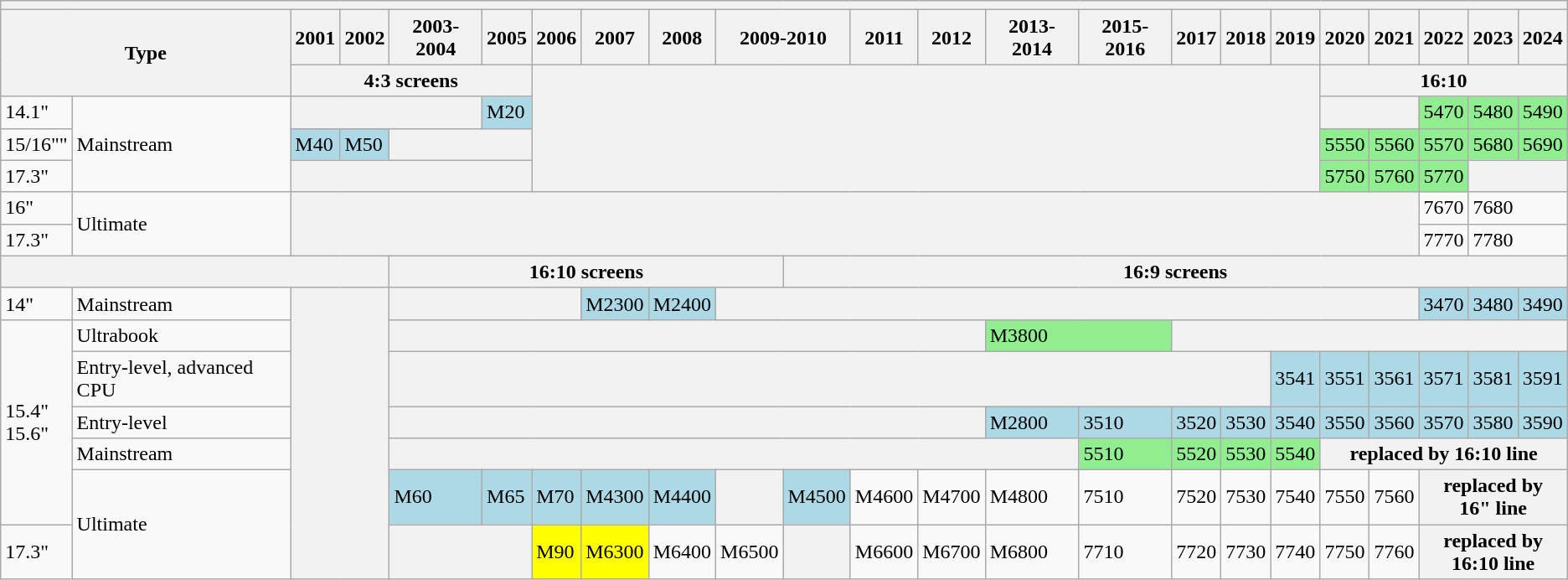<table class="wikitable mw-collapsible mw-collapsed" style="min-width: 75%;">
<tr>
<th colspan="23" style="text-align:center;"></th>
</tr>
<tr>
<th colspan="2" rowspan="2">Type</th>
<th>2001</th>
<th>2002</th>
<th>2003-2004</th>
<th>2005</th>
<th>2006</th>
<th>2007</th>
<th>2008</th>
<th colspan="2">2009-2010</th>
<th>2011</th>
<th>2012</th>
<th>2013-2014</th>
<th>2015-2016</th>
<th>2017</th>
<th>2018</th>
<th>2019</th>
<th>2020</th>
<th>2021</th>
<th>2022</th>
<th>2023</th>
<th>2024</th>
</tr>
<tr>
<th colspan="4">4:3 screens</th>
<th colspan="12" rowspan="4"></th>
<th colspan="5">16:10</th>
</tr>
<tr>
<td>14.1"</td>
<td rowspan="3">Mainstream</td>
<th colspan="3"></th>
<td bgcolor="lightblue">M20</td>
<th colspan="2"></th>
<td bgcolor="lightgreen">5470</td>
<td bgcolor="lightgreen">5480</td>
<td bgcolor="lightgreen">5490</td>
</tr>
<tr>
<td>15/16""</td>
<td bgcolor="lightblue">M40</td>
<td bgcolor="lightblue">M50</td>
<th colspan="2"></th>
<td bgcolor="lightgreen">5550</td>
<td bgcolor="lightgreen">5560</td>
<td bgcolor="lightgreen">5570</td>
<td bgcolor="lightgreen">5680</td>
<td bgcolor="lightgreen">5690</td>
</tr>
<tr>
<td>17.3"</td>
<th colspan="4"></th>
<td bgcolor="lightgreen">5750</td>
<td bgcolor="lightgreen">5760</td>
<td bgcolor="lightgreen">5770</td>
<th colspan="2"></th>
</tr>
<tr>
<td>16"</td>
<td rowspan="2">Ultimate</td>
<th colspan="18" rowspan="2"></th>
<td>7670</td>
<td colspan="2">7680</td>
</tr>
<tr>
<td>17.3"</td>
<td>7770</td>
<td colspan="2">7780</td>
</tr>
<tr>
<th colspan="4"></th>
<th colspan="6">16:10 screens</th>
<th colspan="13">16:9 screens</th>
</tr>
<tr>
<td>14"</td>
<td>Mainstream</td>
<th colspan="2" rowspan="7"></th>
<th colspan="3"></th>
<td bgcolor="lightblue">M2300</td>
<td bgcolor="lightblue">M2400</td>
<th colspan="11"></th>
<td bgcolor="lightblue">3470</td>
<td bgcolor="lightblue">3480</td>
<td bgcolor="lightblue">3490</td>
</tr>
<tr>
<td rowspan="5">15.4"<br>15.6"</td>
<td>Ultrabook</td>
<th colspan="9"></th>
<td colspan="2" bgcolor="lightgreen">M3800</td>
<th colspan="8"></th>
</tr>
<tr>
<td>Entry-level, advanced CPU</td>
<th colspan="13"></th>
<td bgcolor="lightblue">3541</td>
<td bgcolor="lightblue">3551</td>
<td bgcolor="lightblue">3561</td>
<td bgcolor="lightblue">3571</td>
<td bgcolor="lightblue">3581</td>
<td bgcolor="lightblue">3591</td>
</tr>
<tr>
<td>Entry-level</td>
<th colspan="9"></th>
<td bgcolor="lightblue">M2800</td>
<td bgcolor="lightblue">3510</td>
<td bgcolor="lightblue">3520</td>
<td bgcolor="lightblue">3530</td>
<td bgcolor="lightblue">3540</td>
<td bgcolor="lightblue">3550</td>
<td bgcolor="lightblue">3560</td>
<td bgcolor="lightblue">3570</td>
<td bgcolor="lightblue">3580</td>
<td bgcolor="lightblue">3590</td>
</tr>
<tr>
<td>Mainstream</td>
<th colspan="10"></th>
<td bgcolor="lightgreen">5510</td>
<td bgcolor="lightgreen">5520</td>
<td bgcolor="lightgreen">5530</td>
<td bgcolor="lightgreen">5540</td>
<th colspan="5">replaced by 16:10 line</th>
</tr>
<tr>
<td rowspan="2">Ultimate</td>
<td bgcolor="lightblue">M60</td>
<td bgcolor="lightblue">M65</td>
<td bgcolor="lightblue">M70</td>
<td bgcolor="lightblue">M4300</td>
<td bgcolor="lightblue">M4400</td>
<th></th>
<td bgcolor="lightblue">M4500</td>
<td>M4600</td>
<td>M4700</td>
<td>M4800</td>
<td>7510</td>
<td>7520</td>
<td>7530</td>
<td>7540</td>
<td>7550</td>
<td>7560</td>
<th colspan="3">replaced by<br>16" line</th>
</tr>
<tr>
<td>17.3"</td>
<th colspan="2"></th>
<td bgcolor="yellow">M90</td>
<td bgcolor="yellow">M6300</td>
<td>M6400</td>
<td>M6500</td>
<th></th>
<td>M6600</td>
<td>M6700</td>
<td>M6800</td>
<td>7710</td>
<td>7720</td>
<td>7730</td>
<td>7740</td>
<td>7750</td>
<td>7760</td>
<th colspan="3">replaced by<br>16:10 line</th>
</tr>
</table>
